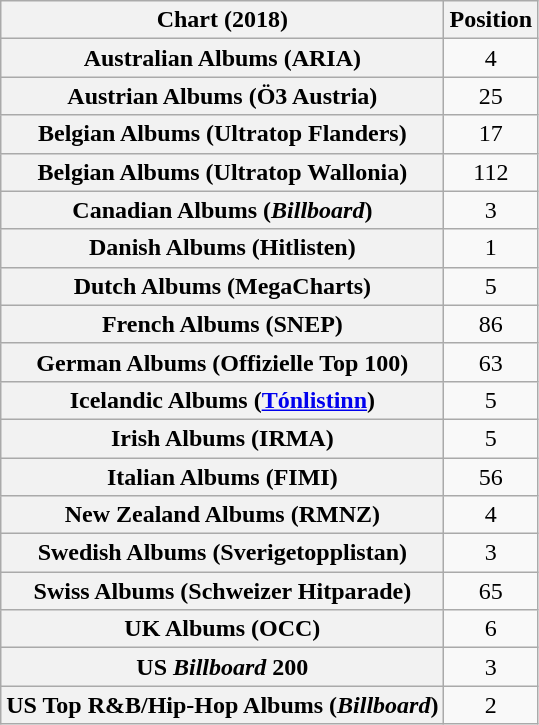<table class="wikitable sortable plainrowheaders" style="text-align:center">
<tr>
<th scope="col">Chart (2018)</th>
<th scope="col">Position</th>
</tr>
<tr>
<th scope="row">Australian Albums (ARIA)</th>
<td>4</td>
</tr>
<tr>
<th scope="row">Austrian Albums (Ö3 Austria)</th>
<td>25</td>
</tr>
<tr>
<th scope="row">Belgian Albums (Ultratop Flanders)</th>
<td>17</td>
</tr>
<tr>
<th scope="row">Belgian Albums (Ultratop Wallonia)</th>
<td>112</td>
</tr>
<tr>
<th scope="row">Canadian Albums (<em>Billboard</em>)</th>
<td>3</td>
</tr>
<tr>
<th scope="row">Danish Albums (Hitlisten)</th>
<td>1</td>
</tr>
<tr>
<th scope="row">Dutch Albums (MegaCharts)</th>
<td>5</td>
</tr>
<tr>
<th scope="row">French Albums (SNEP)</th>
<td>86</td>
</tr>
<tr>
<th scope="row">German Albums (Offizielle Top 100)</th>
<td>63</td>
</tr>
<tr>
<th scope="row">Icelandic Albums (<a href='#'>Tónlistinn</a>)</th>
<td>5</td>
</tr>
<tr>
<th scope="row">Irish Albums (IRMA)</th>
<td>5</td>
</tr>
<tr>
<th scope="row">Italian Albums (FIMI)</th>
<td>56</td>
</tr>
<tr>
<th scope="row">New Zealand Albums (RMNZ)</th>
<td>4</td>
</tr>
<tr>
<th scope="row">Swedish Albums (Sverigetopplistan)</th>
<td>3</td>
</tr>
<tr>
<th scope="row">Swiss Albums (Schweizer Hitparade)</th>
<td>65</td>
</tr>
<tr>
<th scope="row">UK Albums (OCC)</th>
<td>6</td>
</tr>
<tr>
<th scope="row">US <em>Billboard</em> 200</th>
<td>3</td>
</tr>
<tr>
<th scope="row">US Top R&B/Hip-Hop Albums (<em>Billboard</em>)</th>
<td>2</td>
</tr>
</table>
